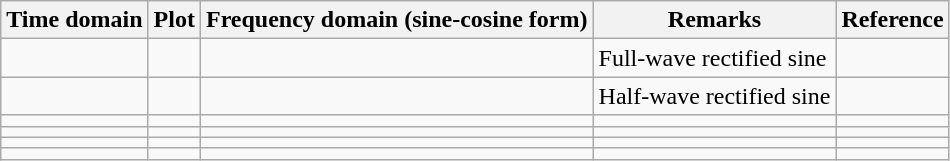<table class="wikitable">
<tr>
<th>Time domain<br></th>
<th>Plot</th>
<th>Frequency domain (sine-cosine form)<br></th>
<th>Remarks</th>
<th>Reference</th>
</tr>
<tr>
<td></td>
<td></td>
<td></td>
<td>Full-wave rectified sine</td>
<td></td>
</tr>
<tr>
<td></td>
<td></td>
<td></td>
<td>Half-wave rectified sine</td>
<td></td>
</tr>
<tr>
<td></td>
<td></td>
<td></td>
<td></td>
<td></td>
</tr>
<tr>
<td></td>
<td></td>
<td></td>
<td></td>
<td></td>
</tr>
<tr>
<td></td>
<td></td>
<td></td>
<td></td>
<td></td>
</tr>
<tr>
<td></td>
<td></td>
<td></td>
<td></td>
<td></td>
</tr>
</table>
